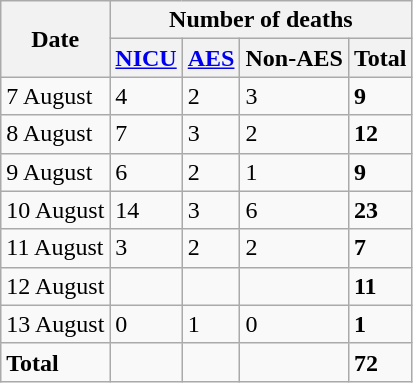<table class="wikitable">
<tr>
<th rowspan=2>Date</th>
<th colspan=4>Number of deaths</th>
</tr>
<tr>
<th><a href='#'>NICU</a></th>
<th><a href='#'>AES</a></th>
<th>Non-AES</th>
<th>Total</th>
</tr>
<tr>
<td>7 August</td>
<td>4</td>
<td>2</td>
<td>3</td>
<td><strong>9</strong></td>
</tr>
<tr>
<td>8 August</td>
<td>7</td>
<td>3</td>
<td>2</td>
<td><strong>12</strong></td>
</tr>
<tr>
<td>9 August</td>
<td>6</td>
<td>2</td>
<td>1</td>
<td><strong>9</strong></td>
</tr>
<tr>
<td>10 August</td>
<td>14</td>
<td>3</td>
<td>6</td>
<td><strong>23</strong></td>
</tr>
<tr>
<td>11 August</td>
<td>3</td>
<td>2</td>
<td>2</td>
<td><strong>7</strong></td>
</tr>
<tr>
<td>12 August</td>
<td></td>
<td></td>
<td></td>
<td><strong>11</strong></td>
</tr>
<tr>
<td>13 August</td>
<td>0</td>
<td>1</td>
<td>0</td>
<td><strong>1</strong></td>
</tr>
<tr>
<td><strong>Total</strong></td>
<td></td>
<td></td>
<td></td>
<td><strong>72</strong></td>
</tr>
</table>
